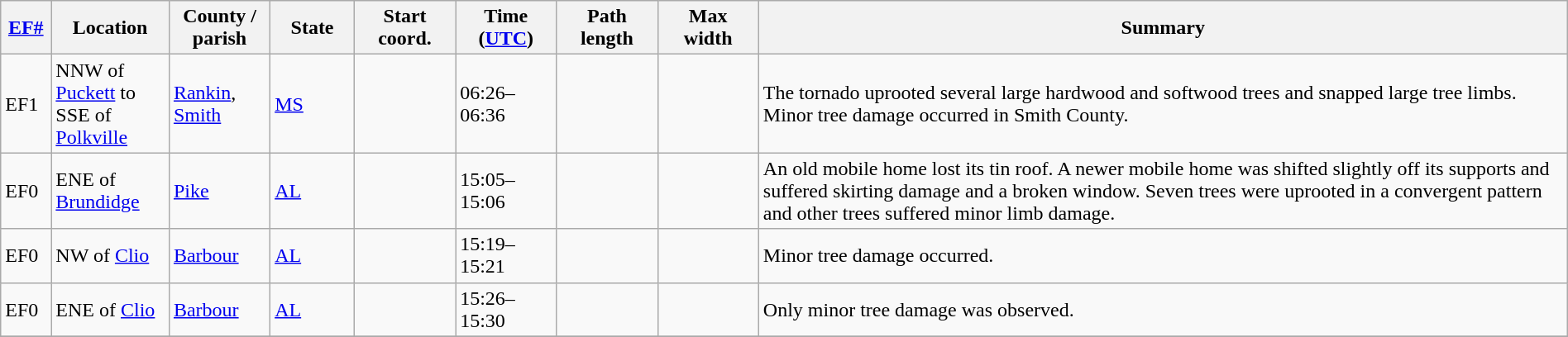<table class="wikitable sortable" style="width:100%;">
<tr>
<th scope="col"  style="width:3%; text-align:center;"><a href='#'>EF#</a></th>
<th scope="col"  style="width:7%; text-align:center;" class="unsortable">Location</th>
<th scope="col"  style="width:6%; text-align:center;" class="unsortable">County / parish</th>
<th scope="col"  style="width:5%; text-align:center;">State</th>
<th scope="col"  style="width:6%; text-align:center;">Start coord.</th>
<th scope="col"  style="width:6%; text-align:center;">Time (<a href='#'>UTC</a>)</th>
<th scope="col"  style="width:6%; text-align:center;">Path length</th>
<th scope="col"  style="width:6%; text-align:center;">Max width</th>
<th scope="col" class="unsortable" style="width:48%; text-align:center;">Summary</th>
</tr>
<tr>
<td bgcolor=>EF1</td>
<td>NNW of <a href='#'>Puckett</a> to SSE of <a href='#'>Polkville</a></td>
<td><a href='#'>Rankin</a>, <a href='#'>Smith</a></td>
<td><a href='#'>MS</a></td>
<td></td>
<td>06:26–06:36</td>
<td></td>
<td></td>
<td>The tornado uprooted several large hardwood and softwood trees and snapped large tree limbs. Minor tree damage occurred in Smith County.</td>
</tr>
<tr>
<td bgcolor=>EF0</td>
<td>ENE of <a href='#'>Brundidge</a></td>
<td><a href='#'>Pike</a></td>
<td><a href='#'>AL</a></td>
<td></td>
<td>15:05–15:06</td>
<td></td>
<td></td>
<td>An old mobile home lost its tin roof. A newer mobile home was shifted slightly off its supports and suffered skirting damage and a broken window. Seven trees were uprooted in a convergent pattern and other trees suffered minor limb damage.</td>
</tr>
<tr>
<td bgcolor=>EF0</td>
<td>NW of <a href='#'>Clio</a></td>
<td><a href='#'>Barbour</a></td>
<td><a href='#'>AL</a></td>
<td></td>
<td>15:19–15:21</td>
<td></td>
<td></td>
<td>Minor tree damage occurred.</td>
</tr>
<tr>
<td bgcolor=>EF0</td>
<td>ENE of <a href='#'>Clio</a></td>
<td><a href='#'>Barbour</a></td>
<td><a href='#'>AL</a></td>
<td></td>
<td>15:26–15:30</td>
<td></td>
<td></td>
<td>Only minor tree damage was observed.</td>
</tr>
<tr>
</tr>
</table>
